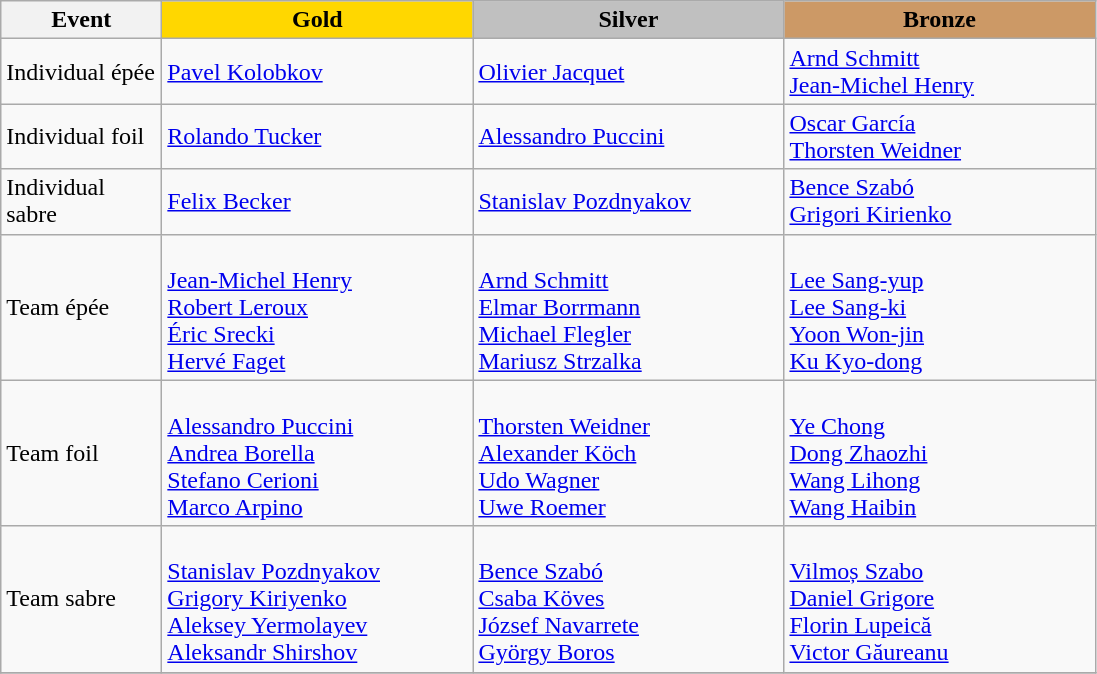<table class="wikitable">
<tr>
<th width="100">Event</th>
<th style="background-color:gold;" width="200"> Gold</th>
<th style="background-color:silver;" width="200"> Silver</th>
<th style="background-color:#CC9966;" width="200"> Bronze</th>
</tr>
<tr>
<td>Individual épée</td>
<td> <a href='#'>Pavel Kolobkov</a></td>
<td> <a href='#'>Olivier Jacquet</a></td>
<td> <a href='#'>Arnd Schmitt</a> <br>  <a href='#'>Jean-Michel Henry</a></td>
</tr>
<tr>
<td>Individual foil</td>
<td> <a href='#'>Rolando Tucker</a></td>
<td> <a href='#'>Alessandro Puccini</a></td>
<td> <a href='#'>Oscar García</a> <br>  <a href='#'>Thorsten Weidner</a></td>
</tr>
<tr>
<td>Individual sabre</td>
<td> <a href='#'>Felix Becker</a></td>
<td> <a href='#'>Stanislav Pozdnyakov</a></td>
<td> <a href='#'>Bence Szabó</a> <br>  <a href='#'>Grigori Kirienko</a></td>
</tr>
<tr>
<td>Team épée</td>
<td> <br> <a href='#'>Jean-Michel Henry</a> <br> <a href='#'>Robert Leroux</a> <br> <a href='#'>Éric Srecki</a> <br> <a href='#'>Hervé Faget</a></td>
<td> <br> <a href='#'>Arnd Schmitt</a> <br> <a href='#'>Elmar Borrmann</a> <br> <a href='#'>Michael Flegler</a> <br> <a href='#'>Mariusz Strzalka</a></td>
<td> <br> <a href='#'>Lee Sang-yup</a> <br> <a href='#'>Lee Sang-ki</a> <br> <a href='#'>Yoon Won-jin</a> <br> <a href='#'>Ku Kyo-dong</a></td>
</tr>
<tr>
<td>Team foil</td>
<td> <br> <a href='#'>Alessandro Puccini</a> <br> <a href='#'>Andrea Borella</a> <br> <a href='#'>Stefano Cerioni</a> <br> <a href='#'>Marco Arpino</a></td>
<td> <br> <a href='#'>Thorsten Weidner</a> <br> <a href='#'>Alexander Köch</a> <br> <a href='#'>Udo Wagner</a> <br> <a href='#'>Uwe Roemer</a></td>
<td> <br> <a href='#'>Ye Chong</a> <br> <a href='#'>Dong Zhaozhi</a> <br> <a href='#'>Wang Lihong</a> <br> <a href='#'>Wang Haibin</a></td>
</tr>
<tr>
<td>Team sabre</td>
<td> <br> <a href='#'>Stanislav Pozdnyakov</a> <br> <a href='#'>Grigory Kiriyenko</a> <br> <a href='#'>Aleksey Yermolayev</a> <br> <a href='#'>Aleksandr Shirshov</a></td>
<td> <br> <a href='#'>Bence Szabó</a> <br> <a href='#'>Csaba Köves</a> <br> <a href='#'>József Navarrete</a> <br> <a href='#'>György Boros</a></td>
<td> <br> <a href='#'>Vilmoș Szabo</a> <br> <a href='#'>Daniel Grigore</a> <br> <a href='#'>Florin Lupeică</a> <br> <a href='#'>Victor Găureanu</a></td>
</tr>
<tr>
</tr>
</table>
